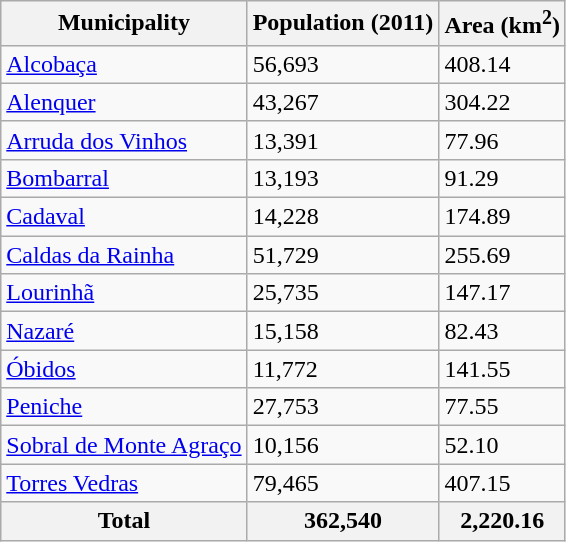<table class="wikitable sortable">
<tr>
<th>Municipality</th>
<th>Population (2011)</th>
<th>Area (km<sup>2</sup>)</th>
</tr>
<tr>
<td><a href='#'>Alcobaça</a></td>
<td>56,693</td>
<td>408.14</td>
</tr>
<tr>
<td><a href='#'>Alenquer</a></td>
<td>43,267</td>
<td>304.22</td>
</tr>
<tr>
<td><a href='#'>Arruda dos Vinhos</a></td>
<td>13,391</td>
<td>77.96</td>
</tr>
<tr>
<td><a href='#'>Bombarral</a></td>
<td>13,193</td>
<td>91.29</td>
</tr>
<tr>
<td><a href='#'>Cadaval</a></td>
<td>14,228</td>
<td>174.89</td>
</tr>
<tr>
<td><a href='#'>Caldas da Rainha</a></td>
<td>51,729</td>
<td>255.69</td>
</tr>
<tr>
<td><a href='#'>Lourinhã</a></td>
<td>25,735</td>
<td>147.17</td>
</tr>
<tr>
<td><a href='#'>Nazaré</a></td>
<td>15,158</td>
<td>82.43</td>
</tr>
<tr>
<td><a href='#'>Óbidos</a></td>
<td>11,772</td>
<td>141.55</td>
</tr>
<tr>
<td><a href='#'>Peniche</a></td>
<td>27,753</td>
<td>77.55</td>
</tr>
<tr>
<td><a href='#'>Sobral de Monte Agraço</a></td>
<td>10,156</td>
<td>52.10</td>
</tr>
<tr>
<td><a href='#'>Torres Vedras</a></td>
<td>79,465</td>
<td>407.15</td>
</tr>
<tr>
<th>Total</th>
<th>362,540</th>
<th>2,220.16</th>
</tr>
</table>
